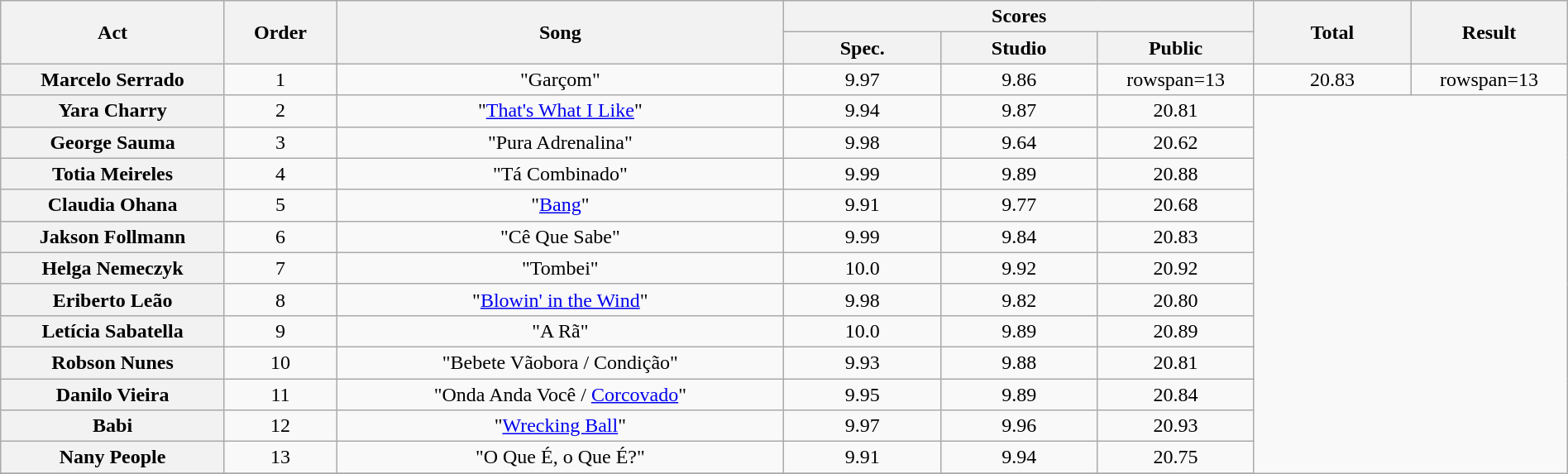<table class="wikitable plainrowheaders" style="text-align:center; width:100%;">
<tr>
<th scope="col" rowspan=2 width="10.0%">Act</th>
<th scope="col" rowspan=2 width="05.0%">Order</th>
<th scope="col" rowspan=2 width="20.0%">Song</th>
<th scope="col" colspan=3 width="20.0%">Scores</th>
<th scope="col" rowspan=2 width="07.0%">Total</th>
<th scope="col" rowspan=2 width="07.0%">Result</th>
</tr>
<tr>
<th scope="col" width="07.0%">Spec.</th>
<th scope="col" width="07.0%">Studio</th>
<th scope="col" width="07.0%">Public</th>
</tr>
<tr>
<th scope="row">Marcelo Serrado</th>
<td>1</td>
<td>"Garçom"</td>
<td>9.97 </td>
<td>9.86</td>
<td>rowspan=13 </td>
<td>20.83</td>
<td>rowspan=13 </td>
</tr>
<tr>
<th scope="row">Yara Charry</th>
<td>2</td>
<td>"<a href='#'>That's What I Like</a>"</td>
<td>9.94 </td>
<td>9.87</td>
<td>20.81</td>
</tr>
<tr>
<th scope="row">George Sauma</th>
<td>3</td>
<td>"Pura Adrenalina"</td>
<td>9.98 </td>
<td>9.64</td>
<td>20.62</td>
</tr>
<tr>
<th scope="row">Totia Meireles</th>
<td>4</td>
<td>"Tá Combinado"</td>
<td>9.99 </td>
<td>9.89</td>
<td>20.88</td>
</tr>
<tr>
<th scope="row">Claudia Ohana</th>
<td>5</td>
<td>"<a href='#'>Bang</a>"</td>
<td>9.91 </td>
<td>9.77</td>
<td>20.68</td>
</tr>
<tr>
<th scope="row">Jakson Follmann</th>
<td>6</td>
<td>"Cê Que Sabe"</td>
<td>9.99 </td>
<td>9.84</td>
<td>20.83</td>
</tr>
<tr>
<th scope="row">Helga Nemeczyk</th>
<td>7</td>
<td>"Tombei"</td>
<td>10.0 </td>
<td>9.92</td>
<td>20.92</td>
</tr>
<tr>
<th scope="row">Eriberto Leão</th>
<td>8</td>
<td>"<a href='#'>Blowin' in the Wind</a>"</td>
<td>9.98 </td>
<td>9.82</td>
<td>20.80</td>
</tr>
<tr>
<th scope="row">Letícia Sabatella</th>
<td>9</td>
<td>"A Rã"</td>
<td>10.0 </td>
<td>9.89</td>
<td>20.89</td>
</tr>
<tr>
<th scope="row">Robson Nunes</th>
<td>10</td>
<td>"Bebete Vãobora / Condição"</td>
<td>9.93 </td>
<td>9.88</td>
<td>20.81</td>
</tr>
<tr>
<th scope="row">Danilo Vieira</th>
<td>11</td>
<td>"Onda Anda Você / <a href='#'>Corcovado</a>"</td>
<td>9.95 </td>
<td>9.89</td>
<td>20.84</td>
</tr>
<tr>
<th scope="row">Babi</th>
<td>12</td>
<td>"<a href='#'>Wrecking Ball</a>"</td>
<td>9.97 </td>
<td>9.96</td>
<td>20.93</td>
</tr>
<tr>
<th scope="row">Nany People</th>
<td>13</td>
<td>"O Que É, o Que É?"</td>
<td>9.91 </td>
<td>9.94</td>
<td>20.75</td>
</tr>
<tr>
</tr>
</table>
